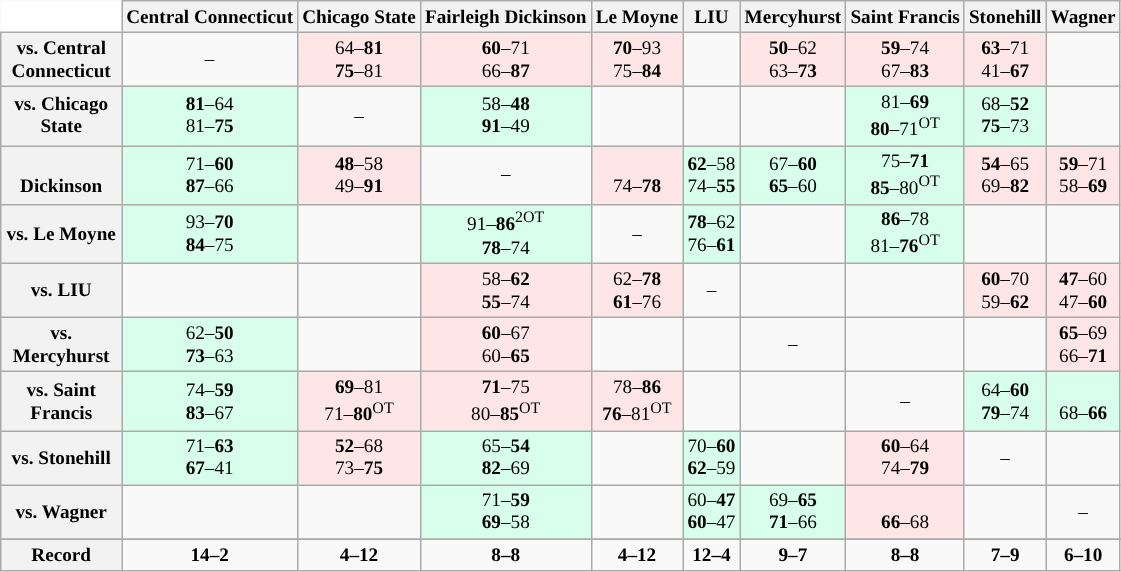<table class="wikitable" style="font-size:80%;">
<tr>
<th colspan=1 style="background:white; border-top-style:hidden; border-left-style:hidden;"   width=75> </th>
<th>Central Connecticut</th>
<th>Chicago State</th>
<th>Fairleigh Dickinson</th>
<th>Le Moyne</th>
<th>LIU</th>
<th>Mercyhurst</th>
<th>Saint Francis</th>
<th>Stonehill</th>
<th>Wagner</th>
</tr>
<tr style="text-align:center;">
<th>vs. Central Connecticut</th>
<td>–</td>
<td style="background:#FFE6E6;">64–<strong>81</strong><br><strong>75</strong>–81</td>
<td style="background:#FFE6E6;"><strong>60</strong>–71<br>66–<strong>87</strong></td>
<td style="background:#FFE6E6;"><strong>70</strong>–93<br>75–<strong>84</strong></td>
<td></td>
<td style="background:#FFE6E6;"><strong>50</strong>–62<br>63–<strong>73</strong></td>
<td style="background:#FFE6E6;"><strong>59</strong>–74<br>67–<strong>83</strong></td>
<td style="background:#FFE6E6;"><strong>63</strong>–71<br>41–<strong>67</strong></td>
<td></td>
</tr>
<tr style="text-align:center;">
<th>vs. Chicago State</th>
<td style="background:#D8FFEB;"><strong>81</strong>–64<br>81–<strong>75</strong></td>
<td>–</td>
<td style="background:#D8FFEB;">58–<strong>48</strong><br><strong>91</strong>–49</td>
<td></td>
<td></td>
<td></td>
<td style="background:#D8FFEB;">81–<strong>69</strong><br><strong>80</strong>–71<sup>OT</sup></td>
<td style="background:#D8FFEB;">68–<strong>52</strong><br><strong>75</strong>–73</td>
<td></td>
</tr>
<tr style="text-align:center;">
<th><br>Dickinson</th>
<td style="background:#D8FFEB;">71–<strong>60</strong><br><strong>87</strong>–66</td>
<td style="background:#FFE6E6;"><strong>48</strong>–58<br>49–<strong>91</strong></td>
<td>–</td>
<td style="background:#FFE6E6;"><br>74–<strong>78</strong></td>
<td style="background:#D8FFEB;"><strong>62</strong>–58<br>74–<strong>55</strong></td>
<td style="background:#D8FFEB;">67–<strong>60</strong><br><strong>65</strong>–60</td>
<td style="background:#D8FFEB;">75–<strong>71</strong><br><strong>85</strong>–80<sup>OT</sup></td>
<td style="background:#FFE6E6;"><strong>54</strong>–65<br>69–<strong>82</strong></td>
<td style="background:#FFE6E6;"><strong>59</strong>–71<br>58–<strong>69</strong></td>
</tr>
<tr style="text-align:center;">
<th>vs. Le Moyne</th>
<td style="background:#D8FFEB;">93–<strong>70</strong><br><strong>84</strong>–75</td>
<td></td>
<td style="background:#D8FFEB;">91–<strong>86</strong><sup>2OT</sup><br><strong>78</strong>–74</td>
<td>–</td>
<td style="background:#D8FFEB;"><strong>78</strong>–62<br>76–<strong>61</strong></td>
<td></td>
<td style="background:#D8FFEB;"><strong>86</strong>–78<br>81–<strong>76</strong><sup>OT</sup></td>
<td></td>
<td></td>
</tr>
<tr style="text-align:center;">
<th>vs. LIU</th>
<td></td>
<td></td>
<td style="background:#FFE6E6;">58–<strong>62</strong><br><strong>55</strong>–74</td>
<td style="background:#FFE6E6;">62–<strong>78</strong><br><strong>61</strong>–76</td>
<td>–</td>
<td></td>
<td></td>
<td style="background:#FFE6E6;"><strong>60</strong>–70<br>59–<strong>62</strong></td>
<td style="background:#FFE6E6;"><strong>47</strong>–60<br>47–<strong>60</strong></td>
</tr>
<tr style="text-align:center;">
<th>vs. Mercyhurst</th>
<td style="background:#D8FFEB;">62–<strong>50</strong><br><strong>73</strong>–63</td>
<td></td>
<td style="background:#FFE6E6;"><strong>60</strong>–67<br>60–<strong>65</strong></td>
<td></td>
<td></td>
<td>–</td>
<td></td>
<td></td>
<td style="background:#FFE6E6;"><strong>65</strong>–69<br>66–<strong>71</strong></td>
</tr>
<tr style="text-align:center;">
<th>vs. Saint Francis</th>
<td style="background:#D8FFEB;">74–<strong>59</strong><br><strong>83</strong>–67</td>
<td style="background:#FFE6E6;"><strong>69</strong>–81<br>71–<strong>80</strong><sup>OT</sup></td>
<td style="background:#FFE6E6;"><strong>71</strong>–75<br>80–<strong>85</strong><sup>OT</sup></td>
<td style="background:#FFE6E6;">78–<strong>86</strong><br><strong>76</strong>–81<sup>OT</sup></td>
<td></td>
<td></td>
<td>–</td>
<td style="background:#D8FFEB;">64–<strong>60</strong><br><strong>79</strong>–74</td>
<td style="background:#D8FFEB;"><br>68–<strong>66</strong></td>
</tr>
<tr style="text-align:center;">
<th>vs. Stonehill</th>
<td style="background:#D8FFEB;">71–<strong>63</strong><br><strong>67</strong>–41</td>
<td style="background:#FFE6E6;"><strong>52</strong>–68<br>73–<strong>75</strong></td>
<td style="background:#D8FFEB;">65–<strong>54</strong><br><strong>82</strong>–69</td>
<td></td>
<td style="background:#D8FFEB;">70–<strong>60</strong><br><strong>62</strong>–59</td>
<td></td>
<td style="background:#FFE6E6;"><strong>60</strong>–64<br>74–<strong>79</strong></td>
<td>–</td>
<td></td>
</tr>
<tr style="text-align:center;">
<th>vs. Wagner</th>
<td></td>
<td></td>
<td style="background:#D8FFEB;">71–<strong>59</strong><br><strong>69</strong>–58</td>
<td></td>
<td style="background:#D8FFEB;">60–<strong>47</strong><br><strong>60</strong>–47</td>
<td style="background:#D8FFEB;">69–<strong>65</strong><br><strong>71</strong>–66</td>
<td style="background:#FFE6E6;"><br><strong>66</strong>–68</td>
<td></td>
<td>–</td>
</tr>
<tr>
</tr>
<tr style="text-align:center;">
<th>Record</th>
<td><strong>14–2</strong></td>
<td><strong>4–12</strong></td>
<td><strong>8–8</strong></td>
<td><strong>4–12</strong></td>
<td><strong>12–4</strong></td>
<td><strong>9–7</strong></td>
<td><strong>8–8</strong></td>
<td><strong>7–9</strong></td>
<td><strong>6–10</strong></td>
</tr>
</table>
